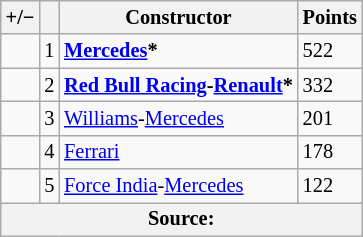<table class="wikitable" style="font-size: 85%;">
<tr>
<th scope="col">+/−</th>
<th scope="col"></th>
<th scope="col">Constructor</th>
<th scope="col">Points</th>
</tr>
<tr>
<td></td>
<td align="center">1</td>
<td> <strong><a href='#'>Mercedes</a>*</strong></td>
<td>522</td>
</tr>
<tr>
<td></td>
<td align="center">2</td>
<td> <strong><a href='#'>Red Bull Racing</a>-<a href='#'>Renault</a>*</strong></td>
<td>332</td>
</tr>
<tr>
<td></td>
<td align="center">3</td>
<td> <a href='#'>Williams</a>-<a href='#'>Mercedes</a></td>
<td>201</td>
</tr>
<tr>
<td></td>
<td align="center">4</td>
<td> <a href='#'>Ferrari</a></td>
<td>178</td>
</tr>
<tr>
<td></td>
<td align="center">5</td>
<td> <a href='#'>Force India</a>-<a href='#'>Mercedes</a></td>
<td>122</td>
</tr>
<tr>
<th colspan=4>Source:</th>
</tr>
</table>
